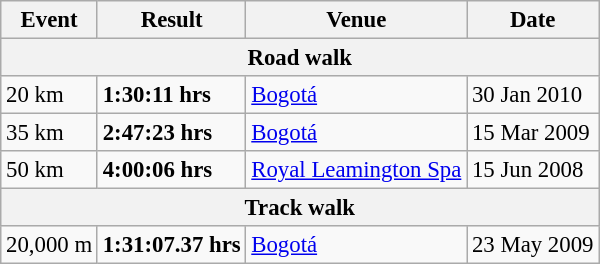<table class="wikitable" style="border-collapse: collapse; font-size: 95%;">
<tr>
<th>Event</th>
<th>Result</th>
<th>Venue</th>
<th>Date</th>
</tr>
<tr>
<th colspan="4">Road walk</th>
</tr>
<tr>
<td>20 km</td>
<td><strong>1:30:11 hrs</strong></td>
<td> <a href='#'>Bogotá</a></td>
<td>30 Jan 2010</td>
</tr>
<tr>
<td>35 km</td>
<td><strong>2:47:23 hrs</strong></td>
<td> <a href='#'>Bogotá</a></td>
<td>15 Mar 2009</td>
</tr>
<tr>
<td>50 km</td>
<td><strong>4:00:06 hrs</strong></td>
<td> <a href='#'>Royal Leamington Spa</a></td>
<td>15 Jun 2008</td>
</tr>
<tr>
<th colspan="4">Track walk</th>
</tr>
<tr>
<td>20,000 m</td>
<td><strong>1:31:07.37 hrs</strong></td>
<td> <a href='#'>Bogotá</a></td>
<td>23 May 2009</td>
</tr>
</table>
